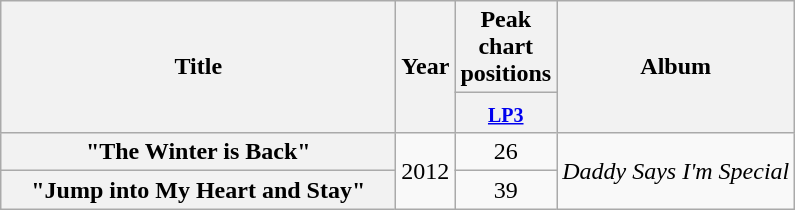<table class="wikitable plainrowheaders" style="text-align:center;" border="1">
<tr>
<th scope="col" rowspan="2" style="width:16em;">Title</th>
<th scope="col" rowspan="2">Year</th>
<th scope="col" colspan="1">Peak chart positions</th>
<th scope="col" rowspan="2">Album</th>
</tr>
<tr style="vertical-align:top;line-height:1.2">
<th width=25px><small><a href='#'>LP3</a></small><br></th>
</tr>
<tr>
<th scope="row">"The Winter is Back"</th>
<td rowspan=2>2012</td>
<td>26</td>
<td rowspan=2><em>Daddy Says I'm Special</em></td>
</tr>
<tr>
<th scope="row">"Jump into My Heart and Stay"</th>
<td>39</td>
</tr>
</table>
